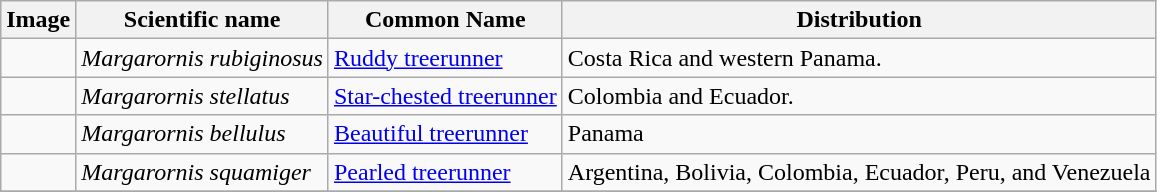<table class="wikitable">
<tr>
<th>Image</th>
<th>Scientific name</th>
<th>Common Name</th>
<th>Distribution</th>
</tr>
<tr>
<td></td>
<td><em>Margarornis rubiginosus</em></td>
<td><a href='#'>Ruddy treerunner</a></td>
<td>Costa Rica and western Panama.</td>
</tr>
<tr>
<td></td>
<td><em>Margarornis stellatus</em></td>
<td><a href='#'>Star-chested treerunner</a></td>
<td>Colombia and Ecuador.</td>
</tr>
<tr>
<td></td>
<td><em>Margarornis bellulus</em></td>
<td><a href='#'>Beautiful treerunner</a></td>
<td>Panama</td>
</tr>
<tr>
<td></td>
<td><em>Margarornis squamiger</em></td>
<td><a href='#'>Pearled treerunner</a></td>
<td>Argentina, Bolivia, Colombia, Ecuador, Peru, and Venezuela</td>
</tr>
<tr>
</tr>
</table>
